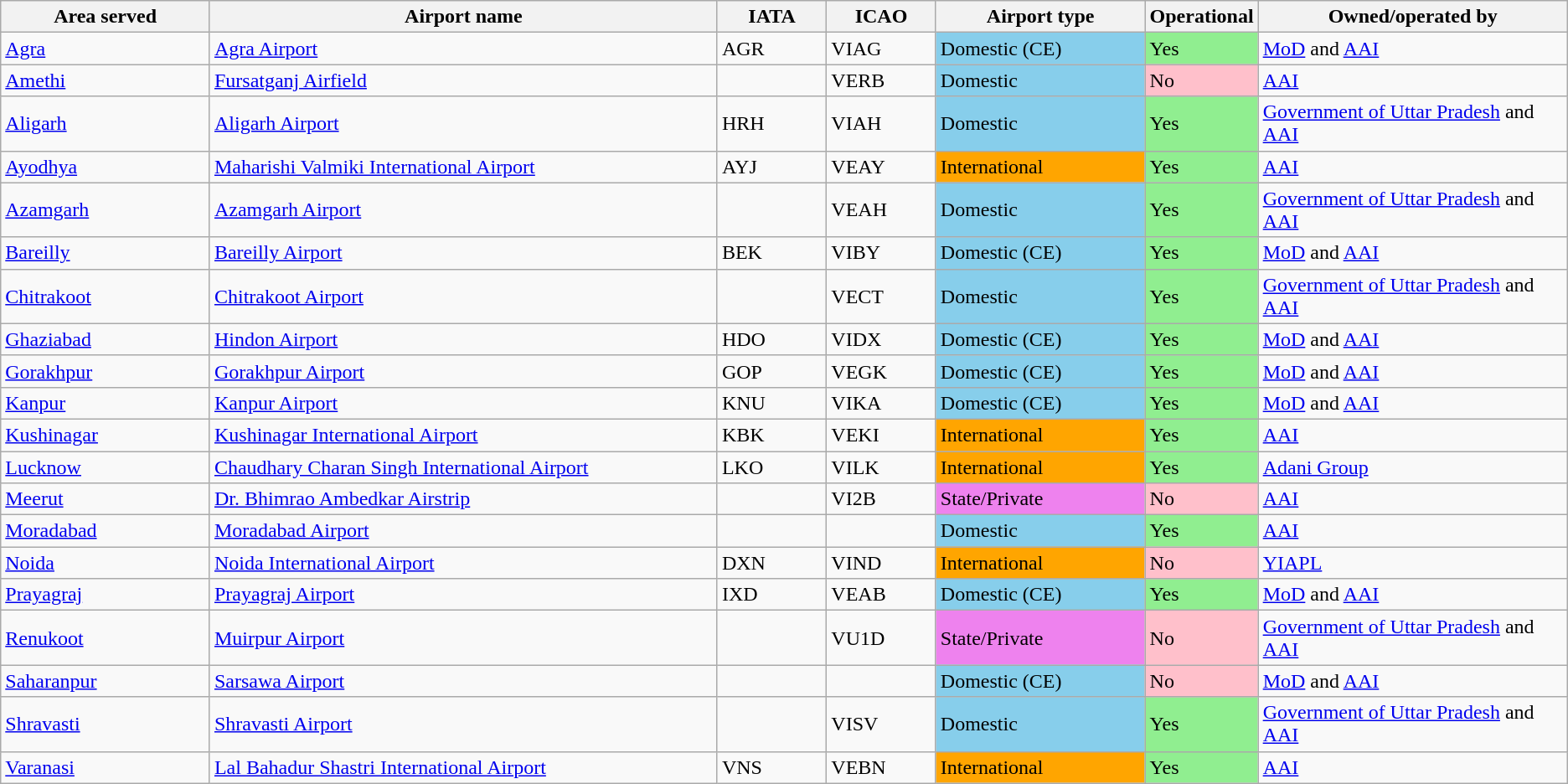<table class="sortable wikitable"style="text-align:left;"style="font-size: 85%">
<tr>
<th style="width:10em;">Area served</th>
<th style="width:25em;">Airport name</th>
<th style="width:5em;">IATA</th>
<th style="width:5em;">ICAO</th>
<th style="width:10em;">Airport type</th>
<th style="width:5em;">Operational</th>
<th style="width:15em;">Owned/operated by</th>
</tr>
<tr>
<td><a href='#'>Agra</a></td>
<td><a href='#'>Agra Airport</a></td>
<td>AGR</td>
<td>VIAG</td>
<td style="background:skyblue;">Domestic (CE)</td>
<td style="background:lightgreen;">Yes</td>
<td><a href='#'>MoD</a> and <a href='#'>AAI</a></td>
</tr>
<tr>
<td><a href='#'>Amethi</a></td>
<td><a href='#'>Fursatganj Airfield</a></td>
<td></td>
<td>VERB</td>
<td style="background:skyblue;">Domestic</td>
<td style="background:pink;">No</td>
<td><a href='#'>AAI</a></td>
</tr>
<tr>
<td><a href='#'>Aligarh</a></td>
<td><a href='#'>Aligarh Airport</a></td>
<td>HRH</td>
<td>VIAH</td>
<td style="background:skyblue;">Domestic</td>
<td style="background:lightgreen;">Yes</td>
<td><a href='#'>Government of Uttar Pradesh</a> and <a href='#'>AAI</a></td>
</tr>
<tr>
<td><a href='#'>Ayodhya</a></td>
<td><a href='#'>Maharishi Valmiki International Airport</a></td>
<td>AYJ</td>
<td>VEAY</td>
<td style="background:orange;">International</td>
<td style="background:lightgreen;">Yes</td>
<td><a href='#'>AAI</a></td>
</tr>
<tr>
<td><a href='#'>Azamgarh</a></td>
<td><a href='#'>Azamgarh Airport</a></td>
<td></td>
<td>VEAH</td>
<td style="background:skyblue;">Domestic</td>
<td style="background:lightgreen;">Yes</td>
<td><a href='#'>Government of Uttar Pradesh</a> and <a href='#'>AAI</a></td>
</tr>
<tr>
<td><a href='#'>Bareilly</a></td>
<td><a href='#'>Bareilly Airport</a></td>
<td>BEK</td>
<td>VIBY</td>
<td style="background:skyblue;">Domestic (CE)</td>
<td style="background:lightgreen;">Yes</td>
<td><a href='#'>MoD</a> and <a href='#'>AAI</a></td>
</tr>
<tr>
<td><a href='#'>Chitrakoot</a></td>
<td><a href='#'>Chitrakoot Airport</a></td>
<td></td>
<td>VECT</td>
<td style="background:skyblue;">Domestic</td>
<td style="background:lightgreen;">Yes</td>
<td><a href='#'>Government of Uttar Pradesh</a> and <a href='#'>AAI</a></td>
</tr>
<tr>
<td><a href='#'>Ghaziabad</a></td>
<td><a href='#'>Hindon Airport</a></td>
<td>HDO</td>
<td>VIDX</td>
<td style="background:skyblue;">Domestic (CE)</td>
<td style="background:lightgreen;">Yes</td>
<td><a href='#'>MoD</a> and <a href='#'>AAI</a></td>
</tr>
<tr>
<td><a href='#'>Gorakhpur</a></td>
<td><a href='#'>Gorakhpur Airport</a></td>
<td>GOP</td>
<td>VEGK</td>
<td style="background:skyblue;">Domestic (CE)</td>
<td style="background:lightgreen;">Yes</td>
<td><a href='#'>MoD</a> and <a href='#'>AAI</a></td>
</tr>
<tr>
<td><a href='#'>Kanpur</a></td>
<td><a href='#'>Kanpur Airport</a></td>
<td>KNU</td>
<td>VIKA</td>
<td style="background:skyblue;">Domestic (CE)</td>
<td style="background:lightgreen;">Yes</td>
<td><a href='#'>MoD</a> and <a href='#'>AAI</a></td>
</tr>
<tr>
<td><a href='#'>Kushinagar</a></td>
<td><a href='#'>Kushinagar International Airport</a></td>
<td>KBK</td>
<td>VEKI</td>
<td style="background:orange;">International</td>
<td style="background:lightgreen;">Yes</td>
<td><a href='#'>AAI</a></td>
</tr>
<tr>
<td><a href='#'>Lucknow</a></td>
<td><a href='#'>Chaudhary Charan Singh International Airport</a></td>
<td>LKO</td>
<td>VILK</td>
<td style="background:orange;">International</td>
<td style="background:lightgreen;">Yes</td>
<td><a href='#'>Adani Group</a></td>
</tr>
<tr>
<td><a href='#'>Meerut</a></td>
<td><a href='#'>Dr. Bhimrao Ambedkar Airstrip</a></td>
<td></td>
<td>VI2B</td>
<td style="background:violet;">State/Private</td>
<td style="background:pink;">No</td>
<td><a href='#'>AAI</a></td>
</tr>
<tr>
<td><a href='#'>Moradabad</a></td>
<td><a href='#'>Moradabad Airport</a></td>
<td></td>
<td></td>
<td style="background:skyblue;">Domestic</td>
<td style="background:lightgreen;">Yes</td>
<td><a href='#'>AAI</a></td>
</tr>
<tr>
<td><a href='#'>Noida</a></td>
<td><a href='#'>Noida International Airport</a></td>
<td>DXN</td>
<td>VIND</td>
<td style="background:orange;">International</td>
<td style="background:pink;">No</td>
<td><a href='#'>YIAPL</a></td>
</tr>
<tr>
<td><a href='#'>Prayagraj</a></td>
<td><a href='#'>Prayagraj Airport</a></td>
<td>IXD</td>
<td>VEAB</td>
<td style="background:skyblue;">Domestic (CE)</td>
<td style="background:lightgreen;">Yes</td>
<td><a href='#'>MoD</a> and <a href='#'>AAI</a></td>
</tr>
<tr>
<td><a href='#'>Renukoot</a></td>
<td><a href='#'>Muirpur Airport</a></td>
<td></td>
<td>VU1D</td>
<td style="background:violet;">State/Private</td>
<td style="background:pink;">No</td>
<td><a href='#'>Government of Uttar Pradesh</a> and <a href='#'>AAI</a></td>
</tr>
<tr>
<td><a href='#'>Saharanpur</a></td>
<td><a href='#'>Sarsawa Airport</a></td>
<td></td>
<td></td>
<td style="background:skyblue;">Domestic (CE)</td>
<td style="background:pink;">No</td>
<td><a href='#'>MoD</a> and <a href='#'>AAI</a></td>
</tr>
<tr>
<td><a href='#'>Shravasti</a></td>
<td><a href='#'>Shravasti Airport</a></td>
<td></td>
<td>VISV</td>
<td style="background:skyblue;">Domestic</td>
<td style="background:lightgreen;">Yes</td>
<td><a href='#'>Government of Uttar Pradesh</a> and <a href='#'>AAI</a></td>
</tr>
<tr>
<td><a href='#'>Varanasi</a></td>
<td><a href='#'>Lal Bahadur Shastri International Airport</a></td>
<td>VNS</td>
<td>VEBN</td>
<td style="background:orange;">International</td>
<td style="background:lightgreen;">Yes</td>
<td><a href='#'>AAI</a></td>
</tr>
</table>
